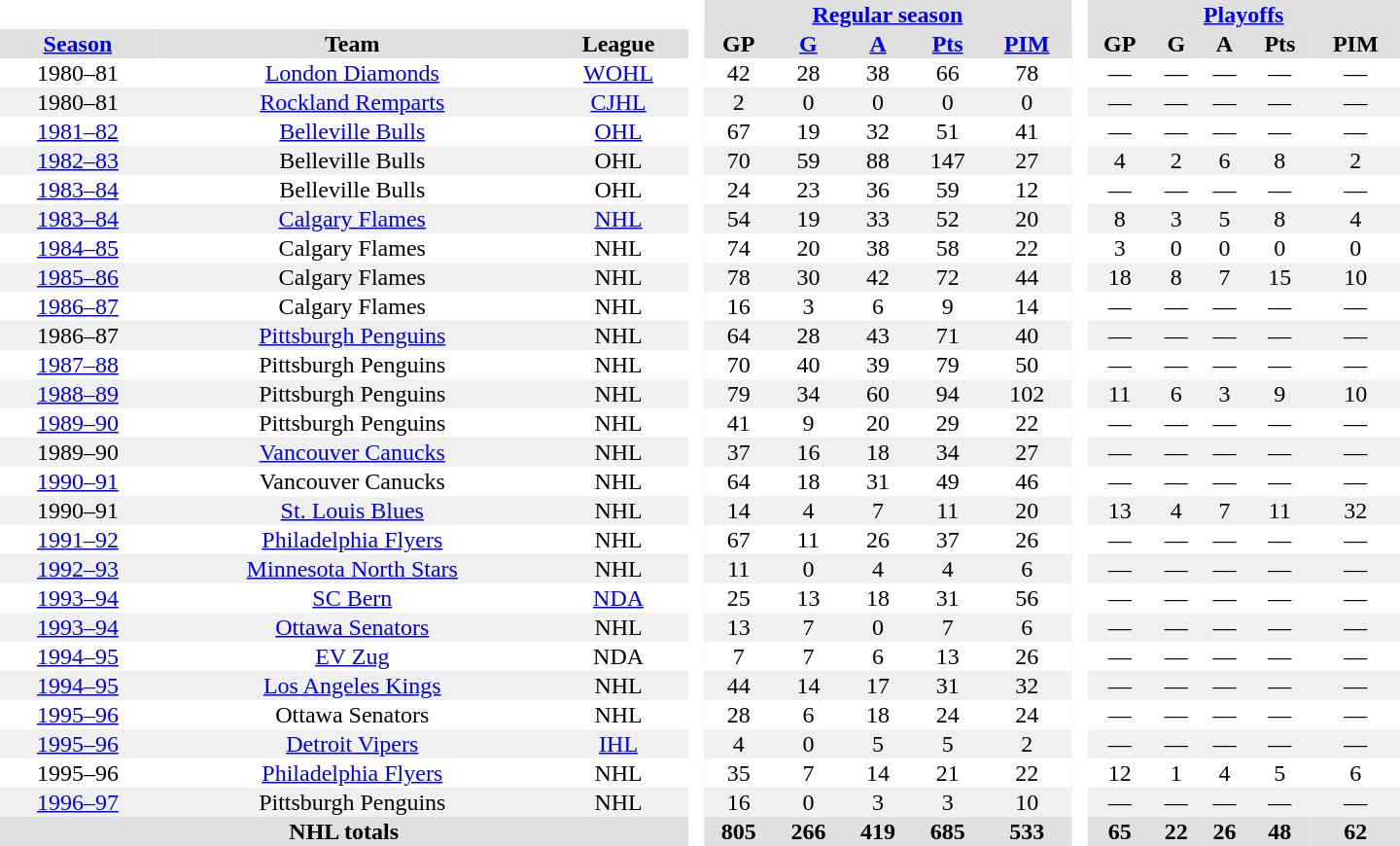<table border="0" cellpadding="1" cellspacing="0" style="text-align:center; width:60em">
<tr bgcolor="#e0e0e0">
<th colspan="3" bgcolor="#ffffff"> </th>
<th rowspan="99" bgcolor="#ffffff"> </th>
<th colspan="5"><a href='#'>Regular season</a></th>
<th rowspan="99" bgcolor="#ffffff"> </th>
<th colspan="5"><a href='#'>Playoffs</a></th>
</tr>
<tr bgcolor="#e0e0e0">
<th><a href='#'>Season</a></th>
<th>Team</th>
<th>League</th>
<th>GP</th>
<th><a href='#'>G</a></th>
<th><a href='#'>A</a></th>
<th><a href='#'>Pts</a></th>
<th><a href='#'>PIM</a></th>
<th>GP</th>
<th>G</th>
<th>A</th>
<th>Pts</th>
<th>PIM</th>
</tr>
<tr>
<td>1980–81</td>
<td><a href='#'>London Diamonds</a></td>
<td><a href='#'>WOHL</a></td>
<td>42</td>
<td>28</td>
<td>38</td>
<td>66</td>
<td>78</td>
<td>—</td>
<td>—</td>
<td>—</td>
<td>—</td>
<td>—</td>
</tr>
<tr style="background:#f0f0f0">
<td>1980–81</td>
<td><a href='#'>Rockland Remparts</a></td>
<td><a href='#'>CJHL</a></td>
<td>2</td>
<td>0</td>
<td>0</td>
<td>0</td>
<td>0</td>
<td>—</td>
<td>—</td>
<td>—</td>
<td>—</td>
<td>—</td>
</tr>
<tr>
<td><a href='#'>1981–82</a></td>
<td><a href='#'>Belleville Bulls</a></td>
<td><a href='#'>OHL</a></td>
<td>67</td>
<td>19</td>
<td>32</td>
<td>51</td>
<td>41</td>
<td>—</td>
<td>—</td>
<td>—</td>
<td>—</td>
<td>—</td>
</tr>
<tr style="background:#f0f0f0">
<td><a href='#'>1982–83</a></td>
<td>Belleville Bulls</td>
<td>OHL</td>
<td>70</td>
<td>59</td>
<td>88</td>
<td>147</td>
<td>27</td>
<td>4</td>
<td>2</td>
<td>6</td>
<td>8</td>
<td>2</td>
</tr>
<tr>
<td><a href='#'>1983–84</a></td>
<td>Belleville Bulls</td>
<td>OHL</td>
<td>24</td>
<td>23</td>
<td>36</td>
<td>59</td>
<td>12</td>
<td>—</td>
<td>—</td>
<td>—</td>
<td>—</td>
<td>—</td>
</tr>
<tr style="background:#f0f0f0">
<td><a href='#'>1983–84</a></td>
<td><a href='#'>Calgary Flames</a></td>
<td><a href='#'>NHL</a></td>
<td>54</td>
<td>19</td>
<td>33</td>
<td>52</td>
<td>20</td>
<td>8</td>
<td>3</td>
<td>5</td>
<td>8</td>
<td>4</td>
</tr>
<tr>
<td><a href='#'>1984–85</a></td>
<td>Calgary Flames</td>
<td>NHL</td>
<td>74</td>
<td>20</td>
<td>38</td>
<td>58</td>
<td>22</td>
<td>3</td>
<td>0</td>
<td>0</td>
<td>0</td>
<td>0</td>
</tr>
<tr style="background:#f0f0f0">
<td><a href='#'>1985–86</a></td>
<td>Calgary Flames</td>
<td>NHL</td>
<td>78</td>
<td>30</td>
<td>42</td>
<td>72</td>
<td>44</td>
<td>18</td>
<td>8</td>
<td>7</td>
<td>15</td>
<td>10</td>
</tr>
<tr>
<td><a href='#'>1986–87</a></td>
<td>Calgary Flames</td>
<td>NHL</td>
<td>16</td>
<td>3</td>
<td>6</td>
<td>9</td>
<td>14</td>
<td>—</td>
<td>—</td>
<td>—</td>
<td>—</td>
<td>—</td>
</tr>
<tr style="background:#f0f0f0">
<td>1986–87</td>
<td><a href='#'>Pittsburgh Penguins</a></td>
<td>NHL</td>
<td>64</td>
<td>28</td>
<td>43</td>
<td>71</td>
<td>40</td>
<td>—</td>
<td>—</td>
<td>—</td>
<td>—</td>
<td>—</td>
</tr>
<tr>
<td><a href='#'>1987–88</a></td>
<td>Pittsburgh Penguins</td>
<td>NHL</td>
<td>70</td>
<td>40</td>
<td>39</td>
<td>79</td>
<td>50</td>
<td>—</td>
<td>—</td>
<td>—</td>
<td>—</td>
<td>—</td>
</tr>
<tr style="background:#f0f0f0">
<td><a href='#'>1988–89</a></td>
<td>Pittsburgh Penguins</td>
<td>NHL</td>
<td>79</td>
<td>34</td>
<td>60</td>
<td>94</td>
<td>102</td>
<td>11</td>
<td>6</td>
<td>3</td>
<td>9</td>
<td>10</td>
</tr>
<tr>
<td><a href='#'>1989–90</a></td>
<td>Pittsburgh Penguins</td>
<td>NHL</td>
<td>41</td>
<td>9</td>
<td>20</td>
<td>29</td>
<td>22</td>
<td>—</td>
<td>—</td>
<td>—</td>
<td>—</td>
<td>—</td>
</tr>
<tr style="background:#f0f0f0">
<td>1989–90</td>
<td><a href='#'>Vancouver Canucks</a></td>
<td>NHL</td>
<td>37</td>
<td>16</td>
<td>18</td>
<td>34</td>
<td>27</td>
<td>—</td>
<td>—</td>
<td>—</td>
<td>—</td>
<td>—</td>
</tr>
<tr>
<td><a href='#'>1990–91</a></td>
<td>Vancouver Canucks</td>
<td>NHL</td>
<td>64</td>
<td>18</td>
<td>31</td>
<td>49</td>
<td>46</td>
<td>—</td>
<td>—</td>
<td>—</td>
<td>—</td>
<td>—</td>
</tr>
<tr style="background:#f0f0f0">
<td>1990–91</td>
<td><a href='#'>St. Louis Blues</a></td>
<td>NHL</td>
<td>14</td>
<td>4</td>
<td>7</td>
<td>11</td>
<td>20</td>
<td>13</td>
<td>4</td>
<td>7</td>
<td>11</td>
<td>32</td>
</tr>
<tr>
<td><a href='#'>1991–92</a></td>
<td><a href='#'>Philadelphia Flyers</a></td>
<td>NHL</td>
<td>67</td>
<td>11</td>
<td>26</td>
<td>37</td>
<td>26</td>
<td>—</td>
<td>—</td>
<td>—</td>
<td>—</td>
<td>—</td>
</tr>
<tr style="background:#f0f0f0">
<td><a href='#'>1992–93</a></td>
<td><a href='#'>Minnesota North Stars</a></td>
<td>NHL</td>
<td>11</td>
<td>0</td>
<td>4</td>
<td>4</td>
<td>6</td>
<td>—</td>
<td>—</td>
<td>—</td>
<td>—</td>
<td>—</td>
</tr>
<tr>
<td><a href='#'>1993–94</a></td>
<td><a href='#'>SC Bern</a></td>
<td><a href='#'>NDA</a></td>
<td>25</td>
<td>13</td>
<td>18</td>
<td>31</td>
<td>56</td>
<td>—</td>
<td>—</td>
<td>—</td>
<td>—</td>
<td>—</td>
</tr>
<tr style="background:#f0f0f0">
<td><a href='#'>1993–94</a></td>
<td><a href='#'>Ottawa Senators</a></td>
<td>NHL</td>
<td>13</td>
<td>7</td>
<td>0</td>
<td>7</td>
<td>6</td>
<td>—</td>
<td>—</td>
<td>—</td>
<td>—</td>
<td>—</td>
</tr>
<tr>
<td><a href='#'>1994–95</a></td>
<td><a href='#'>EV Zug</a></td>
<td>NDA</td>
<td>7</td>
<td>7</td>
<td>6</td>
<td>13</td>
<td>26</td>
<td>—</td>
<td>—</td>
<td>—</td>
<td>—</td>
<td>—</td>
</tr>
<tr style="background:#f0f0f0">
<td><a href='#'>1994–95</a></td>
<td><a href='#'>Los Angeles Kings</a></td>
<td>NHL</td>
<td>44</td>
<td>14</td>
<td>17</td>
<td>31</td>
<td>32</td>
<td>—</td>
<td>—</td>
<td>—</td>
<td>—</td>
<td>—</td>
</tr>
<tr>
<td><a href='#'>1995–96</a></td>
<td>Ottawa Senators</td>
<td>NHL</td>
<td>28</td>
<td>6</td>
<td>18</td>
<td>24</td>
<td>24</td>
<td>—</td>
<td>—</td>
<td>—</td>
<td>—</td>
<td>—</td>
</tr>
<tr style="background:#f0f0f0">
<td><a href='#'>1995–96</a></td>
<td><a href='#'>Detroit Vipers</a></td>
<td><a href='#'>IHL</a></td>
<td>4</td>
<td>0</td>
<td>5</td>
<td>5</td>
<td>2</td>
<td>—</td>
<td>—</td>
<td>—</td>
<td>—</td>
<td>—</td>
</tr>
<tr>
<td>1995–96</td>
<td><a href='#'>Philadelphia Flyers</a></td>
<td>NHL</td>
<td>35</td>
<td>7</td>
<td>14</td>
<td>21</td>
<td>22</td>
<td>12</td>
<td>1</td>
<td>4</td>
<td>5</td>
<td>6</td>
</tr>
<tr style="background:#f0f0f0">
<td><a href='#'>1996–97</a></td>
<td>Pittsburgh Penguins</td>
<td>NHL</td>
<td>16</td>
<td>0</td>
<td>3</td>
<td>3</td>
<td>10</td>
<td>—</td>
<td>—</td>
<td>—</td>
<td>—</td>
<td>—</td>
</tr>
<tr bgcolor="#e0e0e0">
<th colspan="3">NHL totals</th>
<th>805</th>
<th>266</th>
<th>419</th>
<th>685</th>
<th>533</th>
<th>65</th>
<th>22</th>
<th>26</th>
<th>48</th>
<th>62</th>
</tr>
</table>
